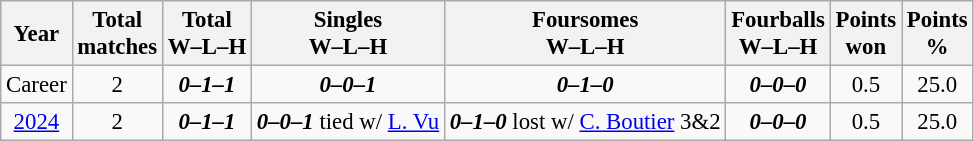<table class="wikitable" style="text-align:center; font-size: 95%;">
<tr>
<th>Year</th>
<th>Total<br>matches</th>
<th>Total<br>W–L–H</th>
<th>Singles<br>W–L–H</th>
<th>Foursomes<br>W–L–H</th>
<th>Fourballs<br>W–L–H</th>
<th>Points<br>won</th>
<th>Points<br>%</th>
</tr>
<tr>
<td>Career</td>
<td>2</td>
<td><strong><em>0–1–1</em></strong></td>
<td><strong><em>0–0–1</em></strong></td>
<td><strong><em>0–1–0</em></strong></td>
<td><strong><em>0–0–0</em></strong></td>
<td>0.5</td>
<td>25.0</td>
</tr>
<tr>
<td><a href='#'>2024</a></td>
<td>2</td>
<td><strong><em>0–1–1</em></strong></td>
<td><strong><em>0–0–1</em></strong> tied w/ <a href='#'>L. Vu</a></td>
<td><strong><em>0–1–0</em></strong> lost w/ <a href='#'>C. Boutier</a> 3&2</td>
<td><strong><em>0–0–0</em></strong></td>
<td>0.5</td>
<td>25.0</td>
</tr>
</table>
